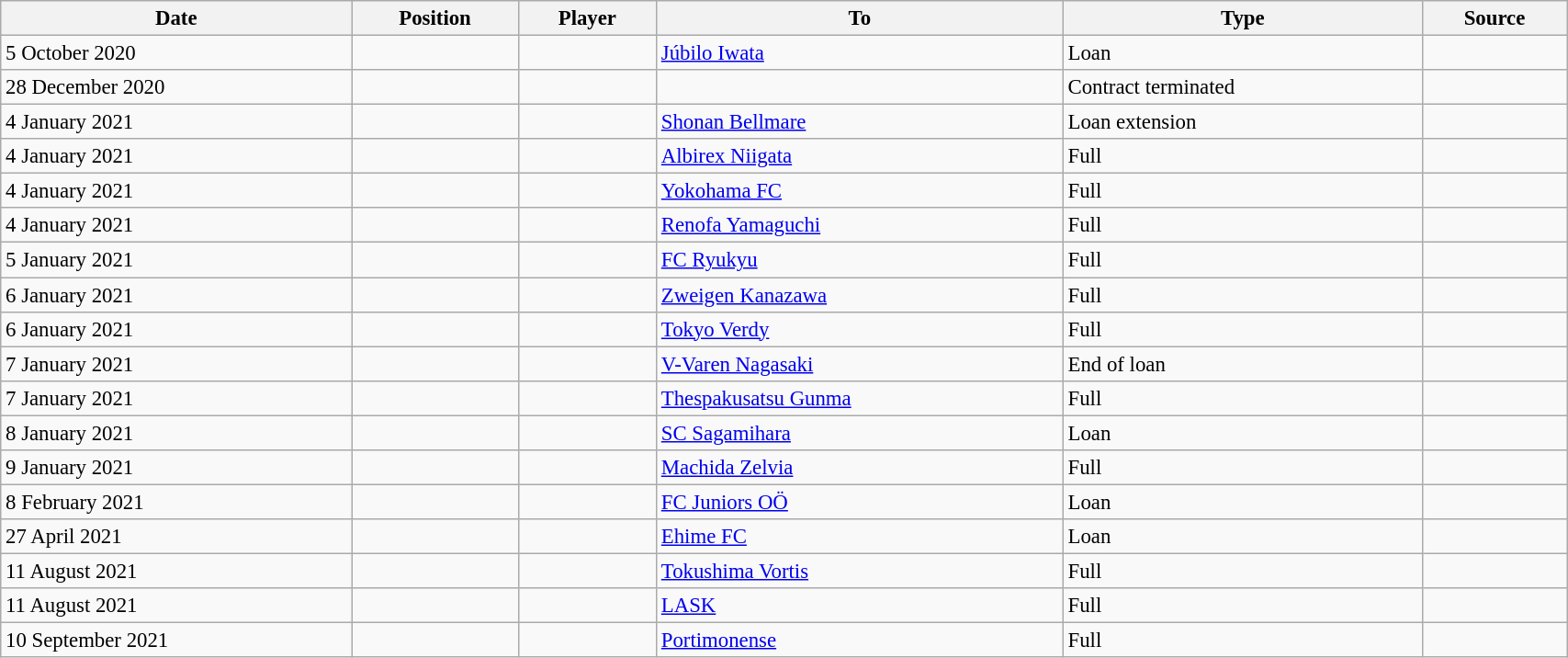<table class="wikitable sortable" style="width:90%; text-align:center; font-size:95%; text-align:left;">
<tr>
<th>Date</th>
<th>Position</th>
<th>Player</th>
<th>To</th>
<th>Type</th>
<th>Source</th>
</tr>
<tr>
<td>5 October 2020</td>
<td></td>
<td></td>
<td> <a href='#'>Júbilo Iwata</a></td>
<td>Loan</td>
<td></td>
</tr>
<tr>
<td>28 December 2020</td>
<td></td>
<td></td>
<td></td>
<td>Contract terminated</td>
<td></td>
</tr>
<tr>
<td>4 January 2021</td>
<td></td>
<td></td>
<td> <a href='#'>Shonan Bellmare</a></td>
<td>Loan extension</td>
<td></td>
</tr>
<tr>
<td>4 January 2021</td>
<td></td>
<td></td>
<td> <a href='#'>Albirex Niigata</a></td>
<td>Full</td>
<td></td>
</tr>
<tr>
<td>4 January 2021</td>
<td></td>
<td></td>
<td> <a href='#'>Yokohama FC</a></td>
<td>Full</td>
<td></td>
</tr>
<tr>
<td>4 January 2021</td>
<td></td>
<td></td>
<td> <a href='#'>Renofa Yamaguchi</a></td>
<td>Full</td>
<td></td>
</tr>
<tr>
<td>5 January 2021</td>
<td></td>
<td></td>
<td> <a href='#'>FC Ryukyu</a></td>
<td>Full</td>
<td></td>
</tr>
<tr>
<td>6 January 2021</td>
<td></td>
<td></td>
<td> <a href='#'>Zweigen Kanazawa</a></td>
<td>Full</td>
<td></td>
</tr>
<tr>
<td>6 January 2021</td>
<td></td>
<td></td>
<td> <a href='#'>Tokyo Verdy</a></td>
<td>Full</td>
<td></td>
</tr>
<tr>
<td>7 January 2021</td>
<td></td>
<td></td>
<td> <a href='#'>V-Varen Nagasaki</a></td>
<td>End of loan</td>
<td></td>
</tr>
<tr>
<td>7 January 2021</td>
<td></td>
<td></td>
<td> <a href='#'>Thespakusatsu Gunma</a></td>
<td>Full</td>
<td></td>
</tr>
<tr>
<td>8 January 2021</td>
<td></td>
<td></td>
<td> <a href='#'>SC Sagamihara</a></td>
<td>Loan</td>
<td></td>
</tr>
<tr>
<td>9 January 2021</td>
<td></td>
<td></td>
<td> <a href='#'>Machida Zelvia</a></td>
<td>Full</td>
<td></td>
</tr>
<tr>
<td>8 February 2021</td>
<td></td>
<td></td>
<td> <a href='#'>FC Juniors OÖ</a></td>
<td>Loan</td>
<td></td>
</tr>
<tr>
<td>27 April 2021</td>
<td></td>
<td></td>
<td> <a href='#'>Ehime FC</a></td>
<td>Loan</td>
<td></td>
</tr>
<tr>
<td>11 August 2021</td>
<td></td>
<td></td>
<td> <a href='#'>Tokushima Vortis</a></td>
<td>Full</td>
<td></td>
</tr>
<tr>
<td>11 August 2021</td>
<td></td>
<td></td>
<td> <a href='#'>LASK</a></td>
<td>Full</td>
<td></td>
</tr>
<tr>
<td>10 September 2021</td>
<td></td>
<td></td>
<td> <a href='#'>Portimonense</a></td>
<td>Full</td>
<td></td>
</tr>
</table>
